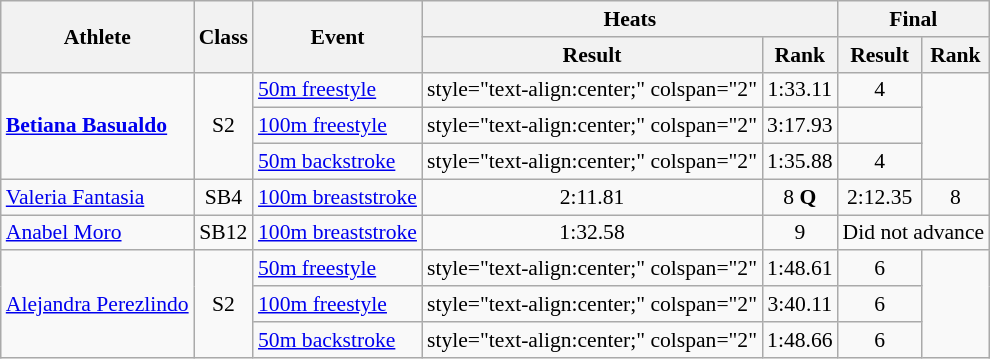<table class=wikitable style="font-size:90%">
<tr>
<th rowspan="2">Athlete</th>
<th rowspan="2">Class</th>
<th rowspan="2">Event</th>
<th colspan="2">Heats</th>
<th colspan="2">Final</th>
</tr>
<tr>
<th>Result</th>
<th>Rank</th>
<th>Result</th>
<th>Rank</th>
</tr>
<tr>
<td rowspan="3"><strong><a href='#'>Betiana Basualdo</a></strong></td>
<td rowspan="3" style="text-align:center;">S2</td>
<td><a href='#'>50m freestyle</a></td>
<td>style="text-align:center;" colspan="2" </td>
<td style="text-align:center;">1:33.11</td>
<td style="text-align:center;">4</td>
</tr>
<tr>
<td><a href='#'>100m freestyle</a></td>
<td>style="text-align:center;" colspan="2" </td>
<td style="text-align:center;">3:17.93</td>
<td style="text-align:center;"></td>
</tr>
<tr>
<td><a href='#'>50m backstroke</a></td>
<td>style="text-align:center;" colspan="2" </td>
<td style="text-align:center;">1:35.88</td>
<td style="text-align:center;">4</td>
</tr>
<tr>
<td><a href='#'>Valeria Fantasia</a></td>
<td style="text-align:center;">SB4</td>
<td><a href='#'>100m breaststroke</a></td>
<td style="text-align:center;">2:11.81</td>
<td style="text-align:center;">8 <strong>Q</strong></td>
<td style="text-align:center;">2:12.35</td>
<td style="text-align:center;">8</td>
</tr>
<tr>
<td><a href='#'>Anabel Moro</a></td>
<td style="text-align:center;">SB12</td>
<td><a href='#'>100m breaststroke</a></td>
<td style="text-align:center;">1:32.58</td>
<td style="text-align:center;">9</td>
<td style="text-align:center;" colspan="2">Did not advance</td>
</tr>
<tr>
<td rowspan="3"><a href='#'>Alejandra Perezlindo</a></td>
<td rowspan="3" style="text-align:center;">S2</td>
<td><a href='#'>50m freestyle</a></td>
<td>style="text-align:center;" colspan="2" </td>
<td style="text-align:center;">1:48.61</td>
<td style="text-align:center;">6</td>
</tr>
<tr>
<td><a href='#'>100m freestyle</a></td>
<td>style="text-align:center;" colspan="2" </td>
<td style="text-align:center;">3:40.11</td>
<td style="text-align:center;">6</td>
</tr>
<tr>
<td><a href='#'>50m backstroke</a></td>
<td>style="text-align:center;" colspan="2" </td>
<td style="text-align:center;">1:48.66</td>
<td style="text-align:center;">6</td>
</tr>
</table>
